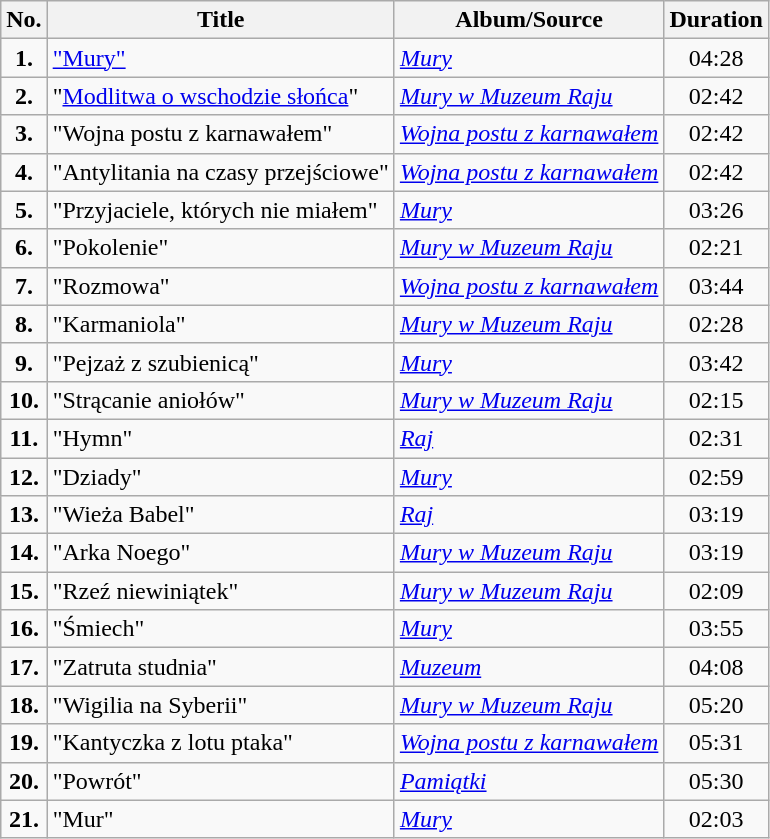<table class="wikitable">
<tr>
<th>No.</th>
<th>Title</th>
<th>Album/Source</th>
<th>Duration</th>
</tr>
<tr>
<td style="text-align:center"><strong>1.</strong></td>
<td><a href='#'>"Mury"</a></td>
<td><em><a href='#'>Mury</a></em></td>
<td style="text-align:center">04:28</td>
</tr>
<tr>
<td style="text-align:center"><strong>2.</strong></td>
<td>"<a href='#'>Modlitwa o wschodzie słońca</a>"</td>
<td><em><a href='#'>Mury w Muzeum Raju</a></em></td>
<td style="text-align:center">02:42</td>
</tr>
<tr>
<td style="text-align:center"><strong>3.</strong></td>
<td>"Wojna postu z karnawałem"</td>
<td><em><a href='#'>Wojna postu z karnawałem</a></em></td>
<td style="text-align:center">02:42</td>
</tr>
<tr>
<td style="text-align:center"><strong>4.</strong></td>
<td>"Antylitania na czasy przejściowe"</td>
<td><em><a href='#'>Wojna postu z karnawałem</a></em></td>
<td style="text-align:center">02:42</td>
</tr>
<tr>
<td style="text-align:center"><strong>5.</strong></td>
<td>"Przyjaciele, których nie miałem"</td>
<td><em><a href='#'>Mury</a></em></td>
<td style="text-align:center">03:26</td>
</tr>
<tr>
<td style="text-align:center"><strong>6.</strong></td>
<td>"Pokolenie"</td>
<td><em><a href='#'>Mury w Muzeum Raju</a></em></td>
<td style="text-align:center">02:21</td>
</tr>
<tr>
<td style="text-align:center"><strong>7.</strong></td>
<td>"Rozmowa"</td>
<td><em><a href='#'>Wojna postu z karnawałem</a></em></td>
<td style="text-align:center">03:44</td>
</tr>
<tr>
<td style="text-align:center"><strong>8.</strong></td>
<td>"Karmaniola"</td>
<td><em><a href='#'>Mury w Muzeum Raju</a></em></td>
<td style="text-align:center">02:28</td>
</tr>
<tr>
<td style="text-align:center"><strong>9.</strong></td>
<td>"Pejzaż z szubienicą"</td>
<td><em><a href='#'>Mury</a></em></td>
<td style="text-align:center">03:42</td>
</tr>
<tr>
<td style="text-align:center"><strong>10.</strong></td>
<td>"Strącanie aniołów"</td>
<td><em><a href='#'>Mury w Muzeum Raju</a></em></td>
<td style="text-align:center">02:15</td>
</tr>
<tr>
<td style="text-align:center"><strong>11.</strong></td>
<td>"Hymn"</td>
<td><em><a href='#'>Raj</a></em></td>
<td style="text-align:center">02:31</td>
</tr>
<tr>
<td style="text-align:center"><strong>12.</strong></td>
<td>"Dziady"</td>
<td><em><a href='#'>Mury</a></em></td>
<td style="text-align:center">02:59</td>
</tr>
<tr>
<td style="text-align:center"><strong>13.</strong></td>
<td>"Wieża Babel"</td>
<td><em><a href='#'>Raj</a></em></td>
<td style="text-align:center">03:19</td>
</tr>
<tr>
<td style="text-align:center"><strong>14.</strong></td>
<td>"Arka Noego"</td>
<td><em><a href='#'>Mury w Muzeum Raju</a></em></td>
<td style="text-align:center">03:19</td>
</tr>
<tr>
<td style="text-align:center"><strong>15.</strong></td>
<td>"Rzeź niewiniątek"</td>
<td><em><a href='#'>Mury w Muzeum Raju</a></em></td>
<td style="text-align:center">02:09</td>
</tr>
<tr>
<td style="text-align:center"><strong>16.</strong></td>
<td>"Śmiech"</td>
<td><em><a href='#'>Mury</a></em></td>
<td style="text-align:center">03:55</td>
</tr>
<tr>
<td style="text-align:center"><strong>17.</strong></td>
<td>"Zatruta studnia"</td>
<td><em><a href='#'>Muzeum</a></em></td>
<td style="text-align:center">04:08</td>
</tr>
<tr>
<td style="text-align:center"><strong>18.</strong></td>
<td>"Wigilia na Syberii"</td>
<td><em><a href='#'>Mury w Muzeum Raju</a></em></td>
<td style="text-align:center">05:20</td>
</tr>
<tr>
<td style="text-align:center"><strong>19.</strong></td>
<td>"Kantyczka z lotu ptaka"</td>
<td><em><a href='#'>Wojna postu z karnawałem</a></em></td>
<td style="text-align:center">05:31</td>
</tr>
<tr>
<td style="text-align:center"><strong>20.</strong></td>
<td>"Powrót"</td>
<td><em><a href='#'>Pamiątki</a></em></td>
<td style="text-align:center">05:30</td>
</tr>
<tr>
<td style="text-align:center"><strong>21.</strong></td>
<td>"Mur"</td>
<td><em><a href='#'>Mury</a></em></td>
<td style="text-align:center">02:03</td>
</tr>
</table>
